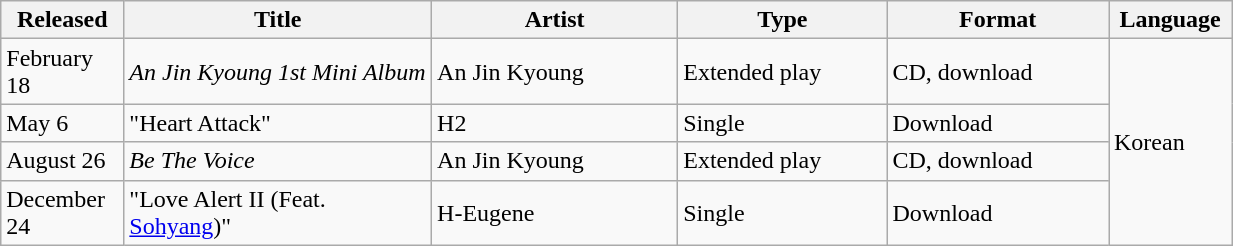<table class="wikitable sortable" align="left center" style="width:65%;">
<tr>
<th style="width:10%;">Released</th>
<th style="width:25%;">Title</th>
<th style="width:20%;">Artist</th>
<th style="width:17%;">Type</th>
<th style="width:18%;">Format</th>
<th style="width:15%;">Language</th>
</tr>
<tr>
<td>February 18</td>
<td><em>An Jin Kyoung 1st Mini Album</em></td>
<td>An Jin Kyoung</td>
<td>Extended play</td>
<td>CD, download</td>
<td rowspan="4">Korean</td>
</tr>
<tr>
<td>May 6</td>
<td>"Heart Attack"</td>
<td>H2</td>
<td>Single</td>
<td>Download</td>
</tr>
<tr>
<td>August 26</td>
<td><em>Be The Voice</em></td>
<td>An Jin Kyoung</td>
<td>Extended play</td>
<td>CD, download</td>
</tr>
<tr>
<td>December 24</td>
<td>"Love Alert II (Feat. <a href='#'>Sohyang</a>)"</td>
<td>H-Eugene</td>
<td>Single</td>
<td>Download</td>
</tr>
</table>
